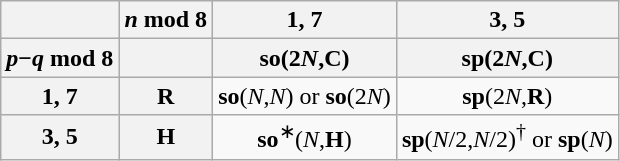<table class="wikitable" style="text-align:center">
<tr>
<th></th>
<th><em>n</em> mod 8</th>
<th>1, 7</th>
<th>3, 5</th>
</tr>
<tr>
<th><em>p</em>−<em>q</em> mod 8</th>
<th></th>
<th><strong>so</strong>(2<em>N</em>,<strong>C</strong>)</th>
<th><strong>sp</strong>(2<em>N</em>,<strong>C</strong>)</th>
</tr>
<tr>
<th>1, 7</th>
<th><strong>R</strong></th>
<td><strong>so</strong>(<em>N</em>,<em>N</em>) or <strong>so</strong>(2<em>N</em>)</td>
<td><strong>sp</strong>(2<em>N</em>,<strong>R</strong>)</td>
</tr>
<tr>
<th>3, 5</th>
<th><strong>H</strong></th>
<td><strong>so</strong><sup>∗</sup>(<em>N</em>,<strong>H</strong>)</td>
<td><strong>sp</strong>(<em>N</em>/2,<em>N</em>/2)<sup>†</sup> or <strong>sp</strong>(<em>N</em>)</td>
</tr>
</table>
